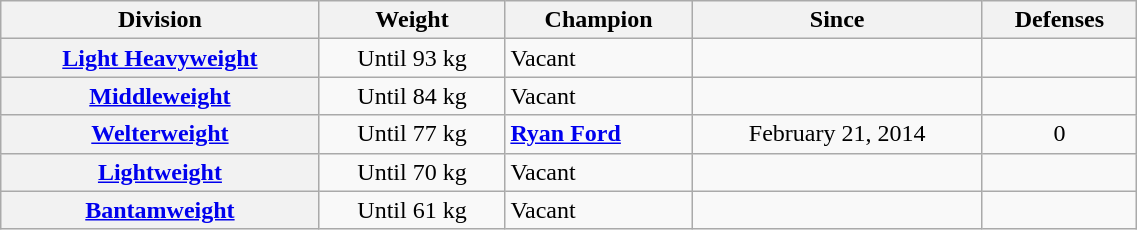<table class="wikitable" width="60%">
<tr>
<th>Division</th>
<th>Weight</th>
<th>Champion</th>
<th>Since</th>
<th>Defenses</th>
</tr>
<tr>
<th><a href='#'>Light Heavyweight</a></th>
<td align=center>Until 93 kg</td>
<td align=left>Vacant</td>
<td align=center></td>
<td align=center></td>
</tr>
<tr>
<th><a href='#'>Middleweight</a></th>
<td align=center>Until 84 kg</td>
<td align=left>Vacant</td>
<td align=center></td>
<td align=center></td>
</tr>
<tr>
<th><a href='#'>Welterweight</a></th>
<td align=center>Until 77 kg</td>
<td align=left> <strong><a href='#'>Ryan Ford</a></strong></td>
<td align=center>February 21, 2014 <br> </td>
<td align=center>0</td>
</tr>
<tr>
<th><a href='#'>Lightweight</a></th>
<td align=center>Until 70 kg</td>
<td align=left>Vacant</td>
<td align=center></td>
<td align=center></td>
</tr>
<tr>
<th><a href='#'>Bantamweight</a></th>
<td align=center>Until 61 kg</td>
<td align=left>Vacant</td>
<td align=center></td>
<td align=center></td>
</tr>
</table>
